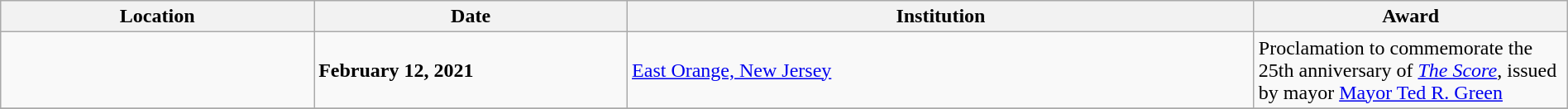<table class="wikitable" style="width:100%;">
<tr>
<th style="width:20%;">Location</th>
<th style="width:20%;">Date</th>
<th style="width:40%;">Institution</th>
<th style="width:20%;">Award</th>
</tr>
<tr>
<td></td>
<td><strong>February 12, 2021</strong></td>
<td><a href='#'>East Orange, New Jersey</a></td>
<td>Proclamation to commemorate the 25th anniversary of <a href='#'><em>The Score</em></a>, issued by mayor <a href='#'>Mayor Ted R. Green</a></td>
</tr>
<tr>
</tr>
</table>
